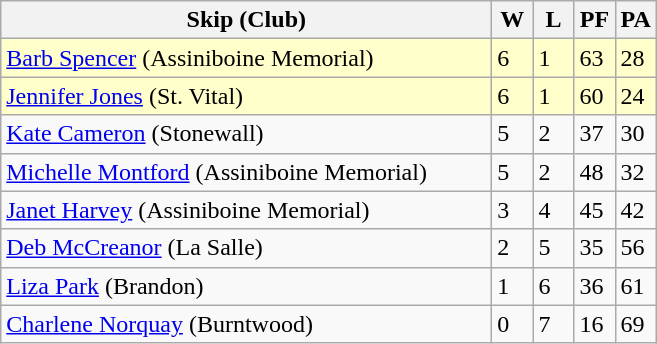<table class="wikitable">
<tr>
<th width="320">Skip (Club)</th>
<th width="20">W</th>
<th width="20">L</th>
<th width="20">PF</th>
<th width="20">PA</th>
</tr>
<tr bgcolor=#ffffcc>
<td><a href='#'>Barb Spencer</a> (Assiniboine Memorial)</td>
<td>6</td>
<td>1</td>
<td>63</td>
<td>28</td>
</tr>
<tr bgcolor=#ffffcc>
<td><a href='#'>Jennifer Jones</a> (St. Vital)</td>
<td>6</td>
<td>1</td>
<td>60</td>
<td>24</td>
</tr>
<tr>
<td><a href='#'>Kate Cameron</a> (Stonewall)</td>
<td>5</td>
<td>2</td>
<td>37</td>
<td>30</td>
</tr>
<tr>
<td><a href='#'>Michelle Montford</a> (Assiniboine Memorial)</td>
<td>5</td>
<td>2</td>
<td>48</td>
<td>32</td>
</tr>
<tr>
<td><a href='#'>Janet Harvey</a> (Assiniboine Memorial)</td>
<td>3</td>
<td>4</td>
<td>45</td>
<td>42</td>
</tr>
<tr>
<td><a href='#'>Deb McCreanor</a> (La Salle)</td>
<td>2</td>
<td>5</td>
<td>35</td>
<td>56</td>
</tr>
<tr>
<td><a href='#'>Liza Park</a> (Brandon)</td>
<td>1</td>
<td>6</td>
<td>36</td>
<td>61</td>
</tr>
<tr>
<td><a href='#'>Charlene Norquay</a> (Burntwood)</td>
<td>0</td>
<td>7</td>
<td>16</td>
<td>69</td>
</tr>
</table>
